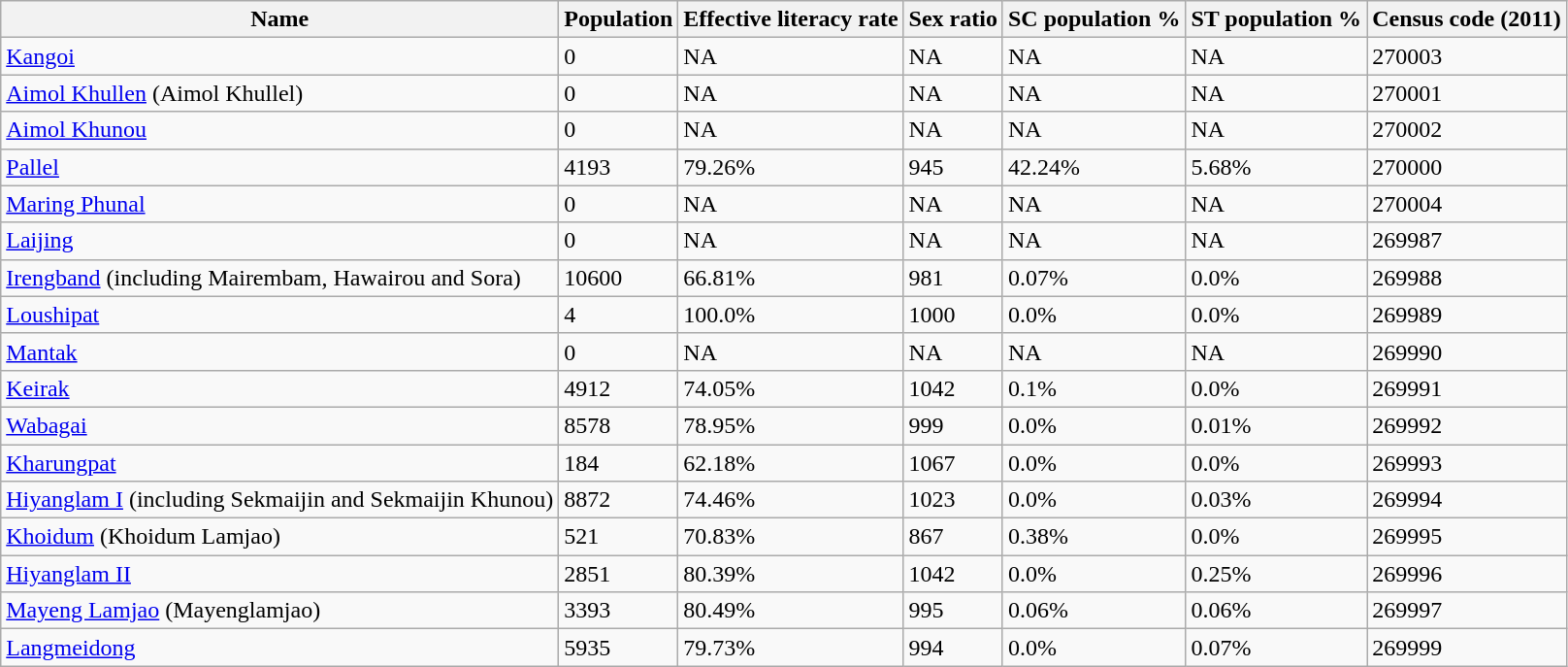<table class="wikitable sortable">
<tr>
<th>Name</th>
<th>Population</th>
<th>Effective literacy rate</th>
<th>Sex ratio</th>
<th>SC population %</th>
<th>ST population %</th>
<th>Census code (2011)</th>
</tr>
<tr>
<td><a href='#'>Kangoi</a></td>
<td>0</td>
<td>NA</td>
<td>NA</td>
<td>NA</td>
<td>NA</td>
<td>270003</td>
</tr>
<tr>
<td><a href='#'>Aimol Khullen</a> (Aimol Khullel)</td>
<td>0</td>
<td>NA</td>
<td>NA</td>
<td>NA</td>
<td>NA</td>
<td>270001</td>
</tr>
<tr>
<td><a href='#'>Aimol Khunou</a></td>
<td>0</td>
<td>NA</td>
<td>NA</td>
<td>NA</td>
<td>NA</td>
<td>270002</td>
</tr>
<tr>
<td><a href='#'>Pallel</a></td>
<td>4193</td>
<td>79.26%</td>
<td>945</td>
<td>42.24%</td>
<td>5.68%</td>
<td>270000</td>
</tr>
<tr>
<td><a href='#'>Maring Phunal</a></td>
<td>0</td>
<td>NA</td>
<td>NA</td>
<td>NA</td>
<td>NA</td>
<td>270004</td>
</tr>
<tr>
<td><a href='#'>Laijing</a></td>
<td>0</td>
<td>NA</td>
<td>NA</td>
<td>NA</td>
<td>NA</td>
<td>269987</td>
</tr>
<tr>
<td><a href='#'>Irengband</a> (including Mairembam, Hawairou and Sora)</td>
<td>10600</td>
<td>66.81%</td>
<td>981</td>
<td>0.07%</td>
<td>0.0%</td>
<td>269988</td>
</tr>
<tr>
<td><a href='#'>Loushipat</a></td>
<td>4</td>
<td>100.0%</td>
<td>1000</td>
<td>0.0%</td>
<td>0.0%</td>
<td>269989</td>
</tr>
<tr>
<td><a href='#'>Mantak</a></td>
<td>0</td>
<td>NA</td>
<td>NA</td>
<td>NA</td>
<td>NA</td>
<td>269990</td>
</tr>
<tr>
<td><a href='#'>Keirak</a></td>
<td>4912</td>
<td>74.05%</td>
<td>1042</td>
<td>0.1%</td>
<td>0.0%</td>
<td>269991</td>
</tr>
<tr>
<td><a href='#'>Wabagai</a></td>
<td>8578</td>
<td>78.95%</td>
<td>999</td>
<td>0.0%</td>
<td>0.01%</td>
<td>269992</td>
</tr>
<tr>
<td><a href='#'>Kharungpat</a></td>
<td>184</td>
<td>62.18%</td>
<td>1067</td>
<td>0.0%</td>
<td>0.0%</td>
<td>269993</td>
</tr>
<tr>
<td><a href='#'>Hiyanglam I</a> (including Sekmaijin and Sekmaijin Khunou)</td>
<td>8872</td>
<td>74.46%</td>
<td>1023</td>
<td>0.0%</td>
<td>0.03%</td>
<td>269994</td>
</tr>
<tr>
<td><a href='#'>Khoidum</a> (Khoidum Lamjao)</td>
<td>521</td>
<td>70.83%</td>
<td>867</td>
<td>0.38%</td>
<td>0.0%</td>
<td>269995</td>
</tr>
<tr>
<td><a href='#'>Hiyanglam II</a></td>
<td>2851</td>
<td>80.39%</td>
<td>1042</td>
<td>0.0%</td>
<td>0.25%</td>
<td>269996</td>
</tr>
<tr>
<td><a href='#'>Mayeng Lamjao</a> (Mayenglamjao)</td>
<td>3393</td>
<td>80.49%</td>
<td>995</td>
<td>0.06%</td>
<td>0.06%</td>
<td>269997</td>
</tr>
<tr>
<td><a href='#'>Langmeidong</a></td>
<td>5935</td>
<td>79.73%</td>
<td>994</td>
<td>0.0%</td>
<td>0.07%</td>
<td>269999</td>
</tr>
</table>
